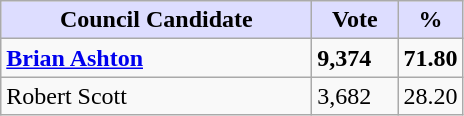<table class="wikitable sortable">
<tr>
<th style="background:#ddf; width:200px;">Council Candidate</th>
<th style="background:#ddf; width:50px;">Vote</th>
<th style="background:#ddf; width:30px;">%</th>
</tr>
<tr>
<td><strong><a href='#'>Brian Ashton</a></strong></td>
<td><strong>9,374</strong></td>
<td><strong>71.80</strong></td>
</tr>
<tr>
<td>Robert Scott</td>
<td>3,682</td>
<td>28.20</td>
</tr>
</table>
